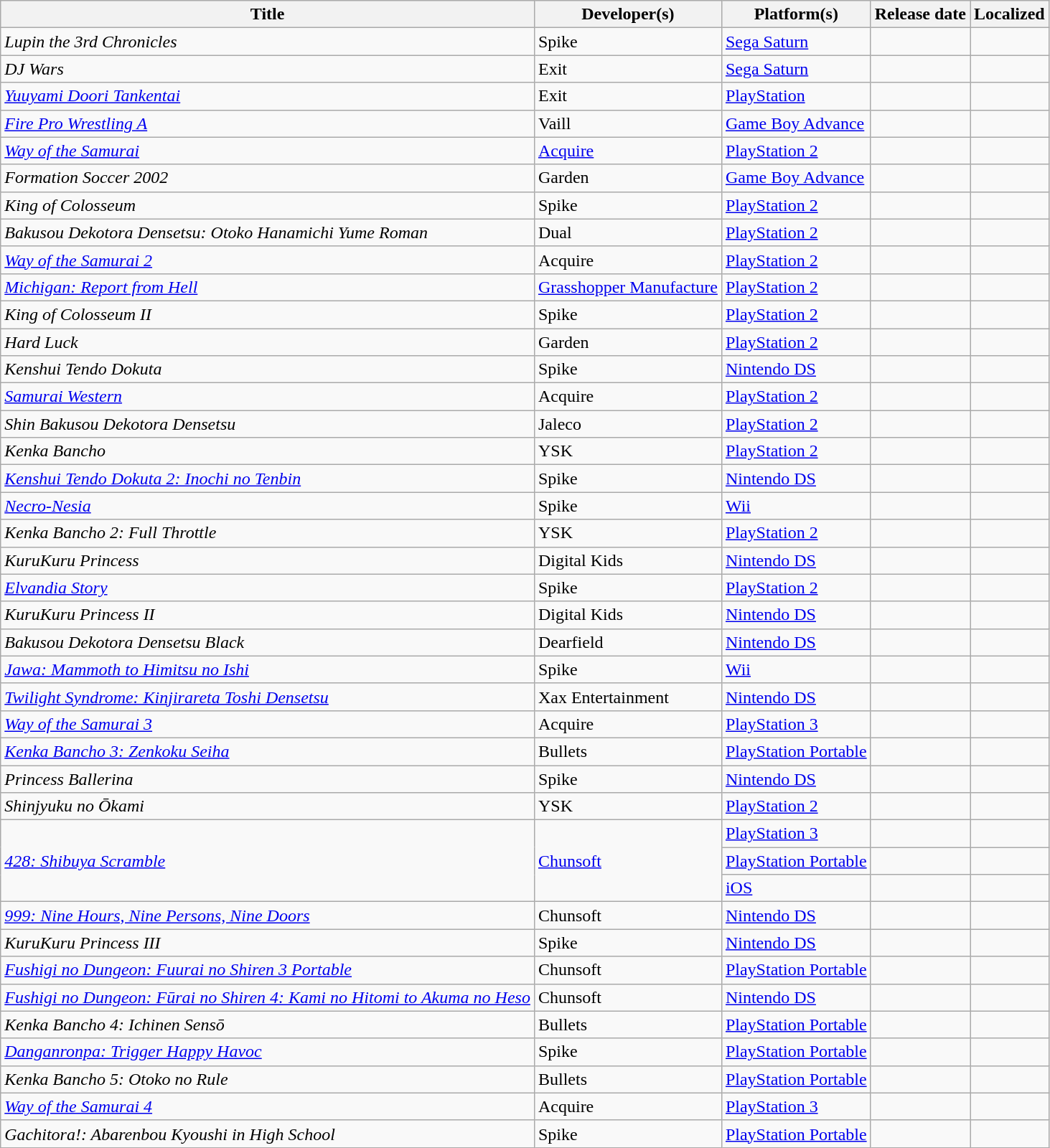<table class="wikitable sortable" width="auto">
<tr>
<th>Title</th>
<th>Developer(s)</th>
<th>Platform(s)</th>
<th>Release date</th>
<th>Localized</th>
</tr>
<tr>
<td><em>Lupin the 3rd Chronicles</em></td>
<td>Spike</td>
<td><a href='#'>Sega Saturn</a></td>
<td></td>
<td></td>
</tr>
<tr>
<td><em>DJ Wars</em></td>
<td>Exit</td>
<td><a href='#'>Sega Saturn</a></td>
<td></td>
<td></td>
</tr>
<tr>
<td><em><a href='#'>Yuuyami Doori Tankentai</a></em></td>
<td>Exit</td>
<td><a href='#'>PlayStation</a></td>
<td></td>
<td></td>
</tr>
<tr>
<td><em><a href='#'>Fire Pro Wrestling A</a></em></td>
<td>Vaill</td>
<td><a href='#'>Game Boy Advance</a></td>
<td></td>
<td></td>
</tr>
<tr>
<td><em><a href='#'>Way of the Samurai</a></em></td>
<td><a href='#'>Acquire</a></td>
<td><a href='#'>PlayStation 2</a></td>
<td></td>
<td></td>
</tr>
<tr>
<td><em>Formation Soccer 2002</em></td>
<td>Garden</td>
<td><a href='#'>Game Boy Advance</a></td>
<td></td>
<td></td>
</tr>
<tr>
<td><em>King of Colosseum</em></td>
<td>Spike</td>
<td><a href='#'>PlayStation 2</a></td>
<td></td>
<td></td>
</tr>
<tr>
<td><em>Bakusou Dekotora Densetsu: Otoko Hanamichi Yume Roman</em></td>
<td>Dual</td>
<td><a href='#'>PlayStation 2</a></td>
<td></td>
<td></td>
</tr>
<tr>
<td><em><a href='#'>Way of the Samurai 2</a></em></td>
<td>Acquire</td>
<td><a href='#'>PlayStation 2</a></td>
<td></td>
<td></td>
</tr>
<tr>
<td><em><a href='#'>Michigan: Report from Hell</a></em></td>
<td><a href='#'>Grasshopper Manufacture</a></td>
<td><a href='#'>PlayStation 2</a></td>
<td></td>
<td></td>
</tr>
<tr>
<td><em>King of Colosseum II</em></td>
<td>Spike</td>
<td><a href='#'>PlayStation 2</a></td>
<td></td>
<td></td>
</tr>
<tr>
<td><em>Hard Luck</em></td>
<td>Garden</td>
<td><a href='#'>PlayStation 2</a></td>
<td></td>
<td></td>
</tr>
<tr>
<td><em>Kenshui Tendo Dokuta</em></td>
<td>Spike</td>
<td><a href='#'>Nintendo DS</a></td>
<td></td>
<td></td>
</tr>
<tr>
<td><em><a href='#'>Samurai Western</a></em></td>
<td>Acquire</td>
<td><a href='#'>PlayStation 2</a></td>
<td></td>
<td></td>
</tr>
<tr>
<td><em>Shin Bakusou Dekotora Densetsu</em></td>
<td>Jaleco</td>
<td><a href='#'>PlayStation 2</a></td>
<td></td>
<td></td>
</tr>
<tr>
<td><em>Kenka Bancho</em></td>
<td>YSK</td>
<td><a href='#'>PlayStation 2</a></td>
<td></td>
<td></td>
</tr>
<tr>
<td><em><a href='#'>Kenshui Tendo Dokuta 2: Inochi no Tenbin</a></em></td>
<td>Spike</td>
<td><a href='#'>Nintendo DS</a></td>
<td></td>
<td></td>
</tr>
<tr>
<td><em><a href='#'>Necro-Nesia</a></em></td>
<td>Spike</td>
<td><a href='#'>Wii</a></td>
<td></td>
<td></td>
</tr>
<tr>
<td><em>Kenka Bancho 2: Full Throttle</em></td>
<td>YSK</td>
<td><a href='#'>PlayStation 2</a></td>
<td></td>
<td></td>
</tr>
<tr>
<td><em>KuruKuru Princess</em></td>
<td>Digital Kids</td>
<td><a href='#'>Nintendo DS</a></td>
<td></td>
<td></td>
</tr>
<tr>
<td><em><a href='#'>Elvandia Story</a></em></td>
<td>Spike</td>
<td><a href='#'>PlayStation 2</a></td>
<td></td>
<td></td>
</tr>
<tr>
<td><em>KuruKuru Princess II</em></td>
<td>Digital Kids</td>
<td><a href='#'>Nintendo DS</a></td>
<td></td>
<td></td>
</tr>
<tr>
<td><em>Bakusou Dekotora Densetsu Black</em></td>
<td>Dearfield</td>
<td><a href='#'>Nintendo DS</a></td>
<td></td>
<td></td>
</tr>
<tr>
<td><em><a href='#'>Jawa: Mammoth to Himitsu no Ishi</a></em></td>
<td>Spike</td>
<td><a href='#'>Wii</a></td>
<td></td>
<td></td>
</tr>
<tr>
<td><em><a href='#'>Twilight Syndrome: Kinjirareta Toshi Densetsu</a></em></td>
<td>Xax Entertainment</td>
<td><a href='#'>Nintendo DS</a></td>
<td></td>
<td></td>
</tr>
<tr>
<td><em><a href='#'>Way of the Samurai 3</a></em></td>
<td>Acquire</td>
<td><a href='#'>PlayStation 3</a></td>
<td></td>
<td></td>
</tr>
<tr>
<td><em><a href='#'>Kenka Bancho 3: Zenkoku Seiha</a></em></td>
<td>Bullets</td>
<td><a href='#'>PlayStation Portable</a></td>
<td></td>
<td></td>
</tr>
<tr>
<td><em>Princess Ballerina</em></td>
<td>Spike</td>
<td><a href='#'>Nintendo DS</a></td>
<td></td>
<td></td>
</tr>
<tr>
<td><em>Shinjyuku no Ōkami</em></td>
<td>YSK</td>
<td><a href='#'>PlayStation 2</a></td>
<td></td>
<td></td>
</tr>
<tr>
<td rowspan="3"><em><a href='#'>428: Shibuya Scramble</a></em></td>
<td rowspan="3"><a href='#'>Chunsoft</a></td>
<td><a href='#'>PlayStation 3</a></td>
<td></td>
<td></td>
</tr>
<tr>
<td><a href='#'>PlayStation Portable</a></td>
<td></td>
<td></td>
</tr>
<tr>
<td><a href='#'>iOS</a></td>
<td></td>
<td></td>
</tr>
<tr>
<td><em><a href='#'>999: Nine Hours, Nine Persons, Nine Doors</a></em></td>
<td>Chunsoft</td>
<td><a href='#'>Nintendo DS</a></td>
<td></td>
<td></td>
</tr>
<tr>
<td><em>KuruKuru Princess III</em></td>
<td>Spike</td>
<td><a href='#'>Nintendo DS</a></td>
<td></td>
<td></td>
</tr>
<tr>
<td><em><a href='#'>Fushigi no Dungeon: Fuurai no Shiren 3 Portable</a></em></td>
<td>Chunsoft</td>
<td><a href='#'>PlayStation Portable</a></td>
<td></td>
<td></td>
</tr>
<tr>
<td><em><a href='#'>Fushigi no Dungeon: Fūrai no Shiren 4: Kami no Hitomi to Akuma no Heso</a></em></td>
<td>Chunsoft</td>
<td><a href='#'>Nintendo DS</a></td>
<td></td>
<td></td>
</tr>
<tr>
<td><em>Kenka Bancho 4: Ichinen Sensō</em></td>
<td>Bullets</td>
<td><a href='#'>PlayStation Portable</a></td>
<td></td>
<td></td>
</tr>
<tr>
<td><em><a href='#'>Danganronpa: Trigger Happy Havoc</a></em></td>
<td>Spike</td>
<td><a href='#'>PlayStation Portable</a></td>
<td></td>
<td></td>
</tr>
<tr>
<td><em>Kenka Bancho 5: Otoko no Rule</em></td>
<td>Bullets</td>
<td><a href='#'>PlayStation Portable</a></td>
<td></td>
<td></td>
</tr>
<tr>
<td><em><a href='#'>Way of the Samurai 4</a></em></td>
<td>Acquire</td>
<td><a href='#'>PlayStation 3</a></td>
<td></td>
<td></td>
</tr>
<tr>
<td><em>Gachitora!: Abarenbou Kyoushi in High School</em></td>
<td>Spike</td>
<td><a href='#'>PlayStation Portable</a></td>
<td></td>
<td></td>
</tr>
</table>
